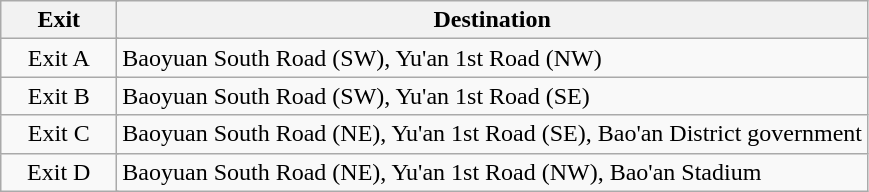<table class="wikitable">
<tr>
<th colspan="2" style="width:70px">Exit</th>
<th>Destination</th>
</tr>
<tr>
<td colspan="2" align="center">Exit A</td>
<td>Baoyuan South Road (SW), Yu'an 1st Road (NW)</td>
</tr>
<tr>
<td colspan="2" align="center">Exit B</td>
<td>Baoyuan South Road (SW), Yu'an 1st Road (SE)</td>
</tr>
<tr>
<td colspan="2" align="center">Exit C</td>
<td>Baoyuan South Road (NE), Yu'an 1st Road (SE), Bao'an District government</td>
</tr>
<tr>
<td colspan="2" align="center">Exit D</td>
<td>Baoyuan South Road (NE), Yu'an 1st Road (NW), Bao'an Stadium</td>
</tr>
</table>
